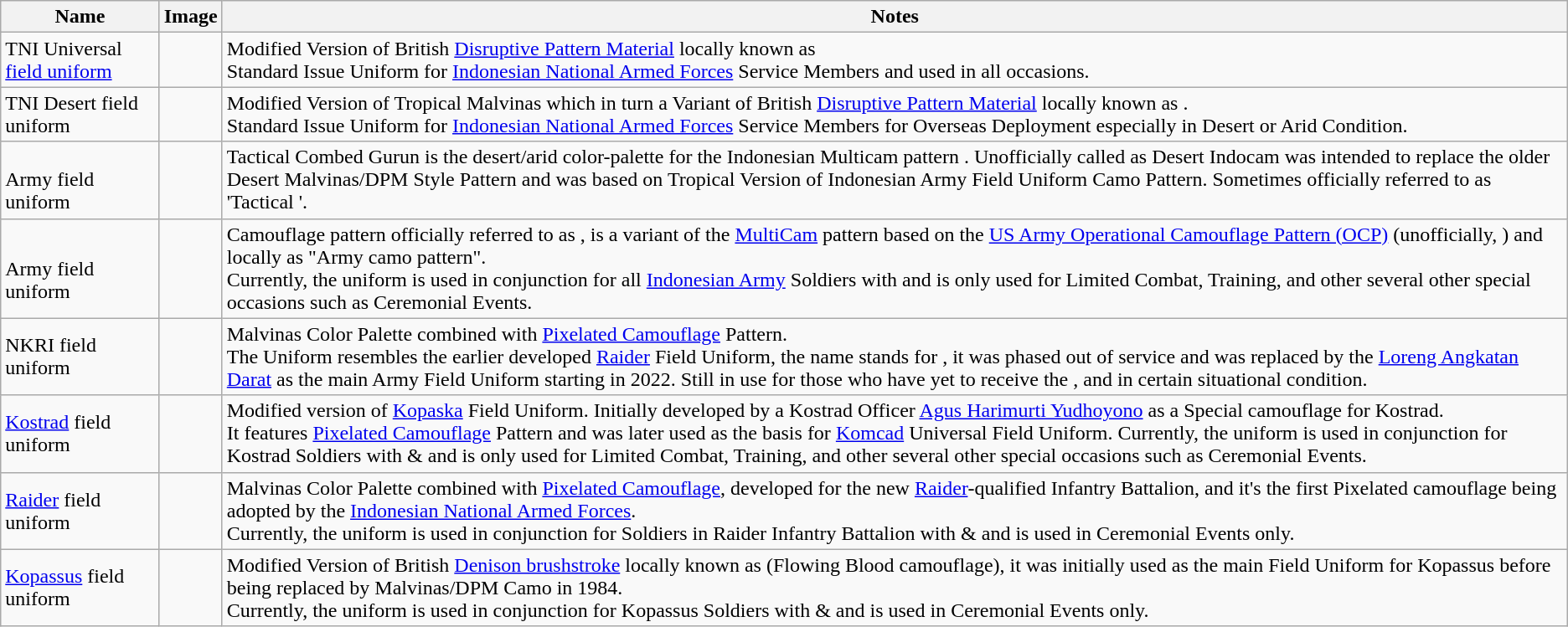<table class="wikitable">
<tr>
<th>Name</th>
<th>Image</th>
<th>Notes</th>
</tr>
<tr>
<td>TNI Universal <a href='#'>field uniform</a></td>
<td></td>
<td>Modified Version of British <a href='#'>Disruptive Pattern Material</a> locally known as <br>Standard Issue Uniform for <a href='#'>Indonesian National Armed Forces</a> Service Members and used in all occasions.</td>
</tr>
<tr>
<td>TNI Desert field uniform</td>
<td></td>
<td>Modified Version of Tropical Malvinas which in turn a Variant of British <a href='#'>Disruptive Pattern Material</a> locally known as .<br>Standard Issue Uniform for <a href='#'>Indonesian National Armed Forces</a> Service Members for Overseas Deployment especially in Desert or Arid Condition.</td>
</tr>
<tr>
<td><br>Army field uniform</td>
<td></td>
<td>Tactical Combed Gurun is the desert/arid color-palette for the Indonesian Multicam pattern . Unofficially called as Desert Indocam was intended to replace the older Desert Malvinas/DPM Style Pattern and was based on Tropical Version of Indonesian Army Field Uniform Camo Pattern. Sometimes officially referred to as 'Tactical '.</td>
</tr>
<tr>
<td><br>Army field uniform</td>
<td></td>
<td>Camouflage pattern officially referred to as , is a variant of the <a href='#'>MultiCam</a> pattern based on the <a href='#'>US Army Operational Camouflage Pattern (OCP)</a> (unofficially, ) and locally as  "Army camo pattern".<br>Currently, the uniform is used in conjunction for all <a href='#'>Indonesian Army</a> Soldiers with  and is only used for Limited Combat, Training, and other several other special occasions such as Ceremonial Events.</td>
</tr>
<tr>
<td>NKRI field uniform</td>
<td></td>
<td>Malvinas Color Palette combined with <a href='#'>Pixelated Camouflage</a> Pattern.<br>The Uniform resembles the earlier developed <a href='#'>Raider</a> Field Uniform, the name stands for , it was phased out of service and was replaced by the <a href='#'>Loreng Angkatan Darat</a> as the main Army Field Uniform starting in 2022. Still in use for those who have yet to receive the , and in certain situational condition.</td>
</tr>
<tr>
<td><a href='#'>Kostrad</a> field uniform</td>
<td></td>
<td>Modified version of <a href='#'>Kopaska</a> Field Uniform. Initially developed by a Kostrad Officer <a href='#'>Agus Harimurti Yudhoyono</a> as a Special camouflage for Kostrad.<br>It features <a href='#'>Pixelated Camouflage</a> Pattern and was later used as the basis for <a href='#'>Komcad</a> Universal Field Uniform.
Currently, the uniform is used in conjunction for Kostrad Soldiers with  &  and is only used for Limited Combat, Training, and other several other special occasions such as Ceremonial Events.</td>
</tr>
<tr>
<td><a href='#'>Raider</a> field uniform</td>
<td></td>
<td>Malvinas Color Palette combined with <a href='#'>Pixelated Camouflage</a>, developed for the new <a href='#'>Raider</a>-qualified Infantry Battalion, and it's the first Pixelated camouflage being adopted by the <a href='#'>Indonesian National Armed Forces</a>.<br>Currently, the uniform is used in conjunction for Soldiers in Raider Infantry Battalion with  &  and is used in Ceremonial Events only.</td>
</tr>
<tr>
<td><a href='#'>Kopassus</a> field uniform</td>
<td></td>
<td>Modified Version of British <a href='#'>Denison brushstroke</a> locally known as  (Flowing Blood camouflage), it was initially used as the main Field Uniform for Kopassus before being replaced by Malvinas/DPM Camo in 1984.<br>Currently, the uniform is used in conjunction for Kopassus Soldiers with  &  and is used in Ceremonial Events only.</td>
</tr>
</table>
